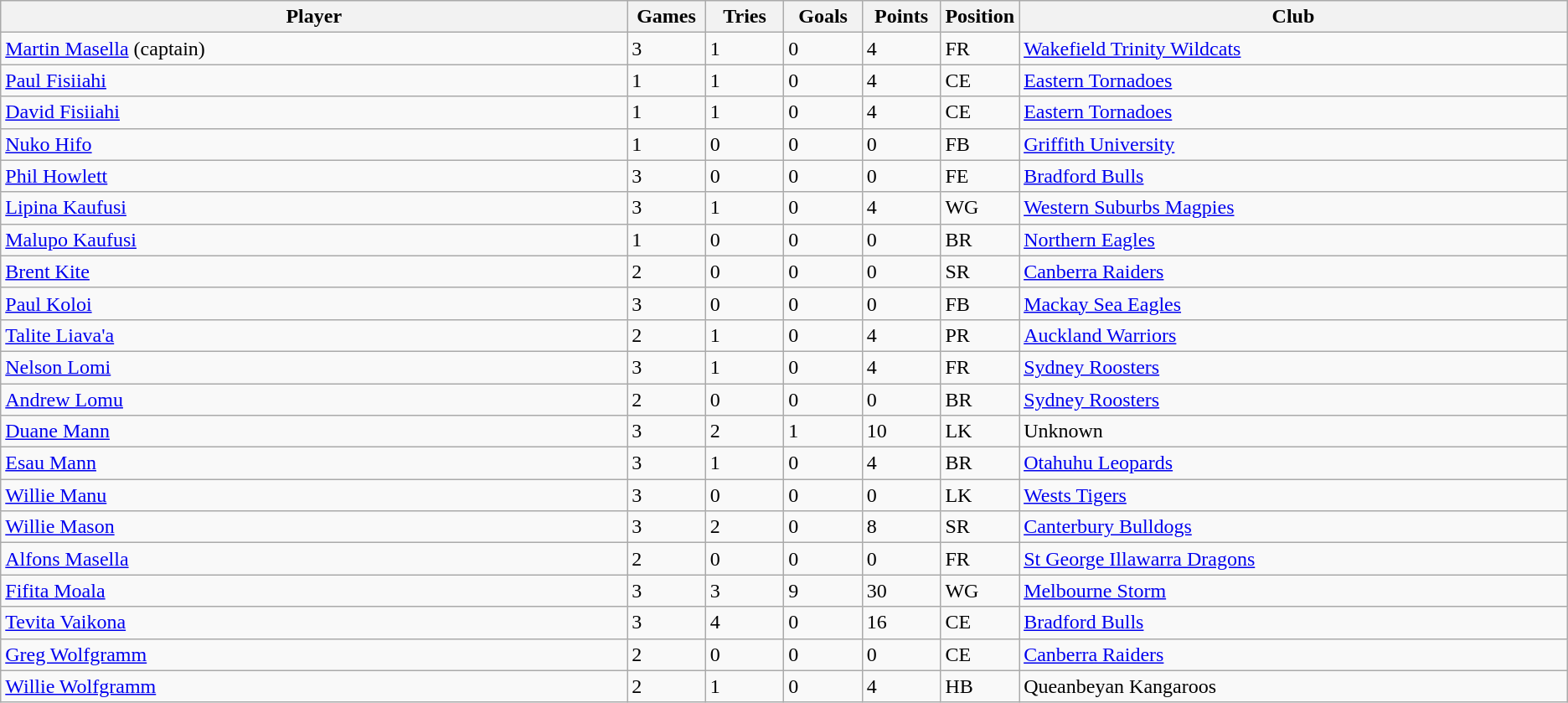<table class="wikitable">
<tr bgcolor=#FFFFFF>
<th !width=25%>Player</th>
<th width=5%>Games</th>
<th width=5%>Tries</th>
<th width=5%>Goals</th>
<th width=5%>Points</th>
<th width=5%>Position</th>
<th width=35%>Club</th>
</tr>
<tr>
<td><a href='#'>Martin Masella</a> (captain)</td>
<td>3</td>
<td>1</td>
<td>0</td>
<td>4</td>
<td>FR</td>
<td><a href='#'>Wakefield Trinity Wildcats</a></td>
</tr>
<tr>
<td><a href='#'>Paul Fisiiahi</a></td>
<td>1</td>
<td>1</td>
<td>0</td>
<td>4</td>
<td>CE</td>
<td><a href='#'>Eastern Tornadoes</a></td>
</tr>
<tr>
<td><a href='#'>David Fisiiahi</a></td>
<td>1</td>
<td>1</td>
<td>0</td>
<td>4</td>
<td>CE</td>
<td><a href='#'>Eastern Tornadoes</a></td>
</tr>
<tr>
<td><a href='#'>Nuko Hifo</a></td>
<td>1</td>
<td>0</td>
<td>0</td>
<td>0</td>
<td>FB</td>
<td><a href='#'>Griffith University</a></td>
</tr>
<tr>
<td><a href='#'>Phil Howlett</a></td>
<td>3</td>
<td>0</td>
<td>0</td>
<td>0</td>
<td>FE</td>
<td><a href='#'>Bradford Bulls</a></td>
</tr>
<tr>
<td><a href='#'>Lipina Kaufusi</a></td>
<td>3</td>
<td>1</td>
<td>0</td>
<td>4</td>
<td>WG</td>
<td><a href='#'>Western Suburbs Magpies</a></td>
</tr>
<tr>
<td><a href='#'>Malupo Kaufusi</a></td>
<td>1</td>
<td>0</td>
<td>0</td>
<td>0</td>
<td>BR</td>
<td><a href='#'>Northern Eagles</a></td>
</tr>
<tr>
<td><a href='#'>Brent Kite</a></td>
<td>2</td>
<td>0</td>
<td>0</td>
<td>0</td>
<td>SR</td>
<td><a href='#'>Canberra Raiders</a></td>
</tr>
<tr>
<td><a href='#'>Paul Koloi</a></td>
<td>3</td>
<td>0</td>
<td>0</td>
<td>0</td>
<td>FB</td>
<td><a href='#'>Mackay Sea Eagles</a></td>
</tr>
<tr>
<td><a href='#'>Talite Liava'a</a></td>
<td>2</td>
<td>1</td>
<td>0</td>
<td>4</td>
<td>PR</td>
<td><a href='#'>Auckland Warriors</a></td>
</tr>
<tr>
<td><a href='#'>Nelson Lomi</a></td>
<td>3</td>
<td>1</td>
<td>0</td>
<td>4</td>
<td>FR</td>
<td><a href='#'>Sydney Roosters</a></td>
</tr>
<tr>
<td><a href='#'>Andrew Lomu</a></td>
<td>2</td>
<td>0</td>
<td>0</td>
<td>0</td>
<td>BR</td>
<td><a href='#'>Sydney Roosters</a></td>
</tr>
<tr>
<td><a href='#'>Duane Mann</a></td>
<td>3</td>
<td>2</td>
<td>1</td>
<td>10</td>
<td>LK</td>
<td>Unknown</td>
</tr>
<tr>
<td><a href='#'>Esau Mann</a></td>
<td>3</td>
<td>1</td>
<td>0</td>
<td>4</td>
<td>BR</td>
<td><a href='#'>Otahuhu Leopards</a></td>
</tr>
<tr>
<td><a href='#'>Willie Manu</a></td>
<td>3</td>
<td>0</td>
<td>0</td>
<td>0</td>
<td>LK</td>
<td><a href='#'>Wests Tigers</a></td>
</tr>
<tr>
<td><a href='#'>Willie Mason</a></td>
<td>3</td>
<td>2</td>
<td>0</td>
<td>8</td>
<td>SR</td>
<td><a href='#'>Canterbury Bulldogs</a></td>
</tr>
<tr>
<td><a href='#'>Alfons Masella</a></td>
<td>2</td>
<td>0</td>
<td>0</td>
<td>0</td>
<td>FR</td>
<td><a href='#'>St George Illawarra Dragons</a></td>
</tr>
<tr>
<td><a href='#'>Fifita Moala</a></td>
<td>3</td>
<td>3</td>
<td>9</td>
<td>30</td>
<td>WG</td>
<td><a href='#'>Melbourne Storm</a></td>
</tr>
<tr>
<td><a href='#'>Tevita Vaikona</a></td>
<td>3</td>
<td>4</td>
<td>0</td>
<td>16</td>
<td>CE</td>
<td><a href='#'>Bradford Bulls</a></td>
</tr>
<tr>
<td><a href='#'>Greg Wolfgramm</a></td>
<td>2</td>
<td>0</td>
<td>0</td>
<td>0</td>
<td>CE</td>
<td><a href='#'>Canberra Raiders</a></td>
</tr>
<tr>
<td><a href='#'>Willie Wolfgramm</a></td>
<td>2</td>
<td>1</td>
<td>0</td>
<td>4</td>
<td>HB</td>
<td>Queanbeyan Kangaroos</td>
</tr>
</table>
